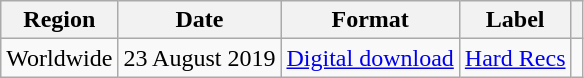<table class="wikitable plainrowheaders">
<tr>
<th>Region</th>
<th>Date</th>
<th>Format</th>
<th>Label</th>
<th></th>
</tr>
<tr>
<td>Worldwide</td>
<td>23 August 2019</td>
<td><a href='#'>Digital download</a></td>
<td><a href='#'>Hard Recs</a></td>
<td></td>
</tr>
</table>
